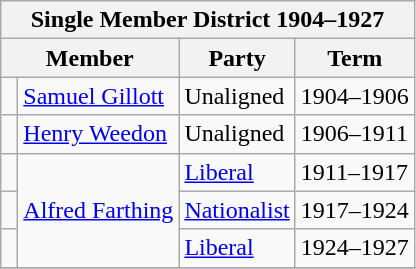<table class="wikitable">
<tr>
<th colspan="4">Single Member District 1904–1927</th>
</tr>
<tr>
<th colspan="2">Member</th>
<th>Party</th>
<th>Term</th>
</tr>
<tr>
<td> </td>
<td><a href='#'>Samuel Gillott</a></td>
<td>Unaligned</td>
<td>1904–1906</td>
</tr>
<tr>
<td> </td>
<td><a href='#'>Henry Weedon</a></td>
<td>Unaligned</td>
<td>1906–1911</td>
</tr>
<tr>
<td> </td>
<td rowspan="3"><a href='#'>Alfred Farthing</a></td>
<td><a href='#'>Liberal</a></td>
<td>1911–1917</td>
</tr>
<tr>
<td> </td>
<td><a href='#'>Nationalist</a></td>
<td>1917–1924</td>
</tr>
<tr>
<td> </td>
<td><a href='#'>Liberal</a></td>
<td>1924–1927</td>
</tr>
<tr>
</tr>
</table>
